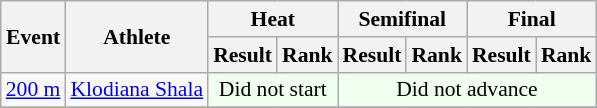<table class=wikitable style="text-align:center; font-size:90%">
<tr>
<th rowspan="2">Event</th>
<th rowspan="2">Athlete</th>
<th colspan="2">Heat</th>
<th colspan="2">Semifinal</th>
<th colspan="2">Final</th>
</tr>
<tr>
<th>Result</th>
<th>Rank</th>
<th>Result</th>
<th>Rank</th>
<th>Result</th>
<th>Rank</th>
</tr>
<tr>
<td><a href='#'>200 m</a></td>
<td><a href='#'>Klodiana Shala</a></td>
<td colspan=2 bgcolor=honeydew>Did not start</td>
<td colspan=4 bgcolor=honeydew>Did not advance</td>
</tr>
<tr>
</tr>
</table>
